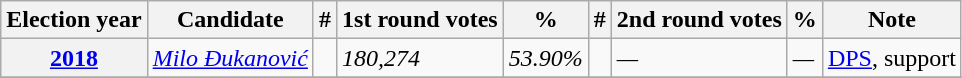<table class="wikitable">
<tr>
<th>Election year</th>
<th>Candidate</th>
<th>#</th>
<th>1st round votes</th>
<th>%</th>
<th>#</th>
<th>2nd round votes</th>
<th>%</th>
<th>Note</th>
</tr>
<tr>
<th><a href='#'>2018</a></th>
<td><em><a href='#'>Milo Đukanović</a></em></td>
<td></td>
<td><em>180,274</em></td>
<td><em>53.90%</em></td>
<td></td>
<td><em>—</em></td>
<td><em>—</em></td>
<td><a href='#'>DPS</a>, support</td>
</tr>
<tr>
</tr>
</table>
